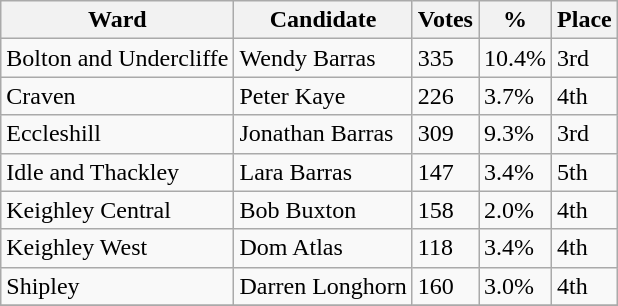<table class="wikitable">
<tr>
<th>Ward</th>
<th>Candidate</th>
<th>Votes</th>
<th>%</th>
<th>Place</th>
</tr>
<tr>
<td>Bolton and Undercliffe</td>
<td>Wendy Barras</td>
<td>335</td>
<td>10.4%</td>
<td>3rd</td>
</tr>
<tr>
<td>Craven</td>
<td>Peter Kaye</td>
<td>226</td>
<td>3.7%</td>
<td>4th</td>
</tr>
<tr>
<td>Eccleshill</td>
<td>Jonathan Barras</td>
<td>309</td>
<td>9.3%</td>
<td>3rd</td>
</tr>
<tr>
<td>Idle and Thackley</td>
<td>Lara Barras</td>
<td>147</td>
<td>3.4%</td>
<td>5th</td>
</tr>
<tr>
<td>Keighley Central</td>
<td>Bob Buxton</td>
<td>158</td>
<td>2.0%</td>
<td>4th</td>
</tr>
<tr>
<td>Keighley West</td>
<td>Dom Atlas</td>
<td>118</td>
<td>3.4%</td>
<td>4th</td>
</tr>
<tr>
<td>Shipley</td>
<td>Darren Longhorn</td>
<td>160</td>
<td>3.0%</td>
<td>4th</td>
</tr>
<tr>
</tr>
</table>
